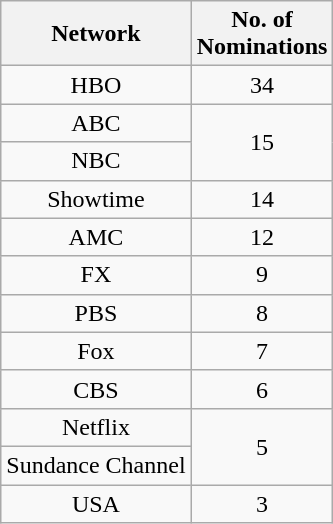<table class="wikitable">
<tr>
<th>Network</th>
<th>No. of<br>Nominations</th>
</tr>
<tr style="text-align:center">
<td>HBO</td>
<td>34</td>
</tr>
<tr style="text-align:center">
<td>ABC</td>
<td rowspan="2">15</td>
</tr>
<tr style="text-align:center">
<td>NBC</td>
</tr>
<tr style="text-align:center">
<td>Showtime</td>
<td>14</td>
</tr>
<tr style="text-align:center">
<td>AMC</td>
<td>12</td>
</tr>
<tr style="text-align:center">
<td>FX</td>
<td>9</td>
</tr>
<tr style="text-align:center">
<td>PBS</td>
<td>8</td>
</tr>
<tr style="text-align:center">
<td>Fox</td>
<td>7</td>
</tr>
<tr style="text-align:center">
<td>CBS</td>
<td>6</td>
</tr>
<tr style="text-align:center">
<td>Netflix</td>
<td rowspan="2">5</td>
</tr>
<tr style="text-align:center">
<td>Sundance Channel</td>
</tr>
<tr style="text-align:center">
<td>USA</td>
<td>3</td>
</tr>
</table>
